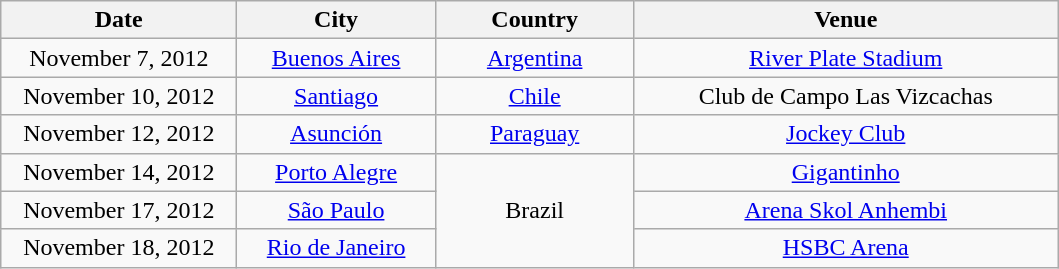<table class="wikitable" style="text-align:center;">
<tr>
<th width="150">Date</th>
<th width="125">City</th>
<th width="125">Country</th>
<th width="275">Venue</th>
</tr>
<tr>
<td>November 7, 2012</td>
<td><a href='#'>Buenos Aires</a></td>
<td><a href='#'>Argentina</a></td>
<td><a href='#'>River Plate Stadium</a></td>
</tr>
<tr>
<td>November 10, 2012</td>
<td><a href='#'>Santiago</a></td>
<td><a href='#'>Chile</a></td>
<td>Club de Campo Las Vizcachas</td>
</tr>
<tr>
<td>November 12, 2012</td>
<td><a href='#'>Asunción</a></td>
<td><a href='#'>Paraguay</a></td>
<td><a href='#'>Jockey Club</a></td>
</tr>
<tr>
<td>November 14, 2012</td>
<td><a href='#'>Porto Alegre</a></td>
<td rowspan="3">Brazil</td>
<td><a href='#'>Gigantinho</a></td>
</tr>
<tr>
<td>November 17, 2012</td>
<td><a href='#'>São Paulo</a></td>
<td><a href='#'>Arena Skol Anhembi</a></td>
</tr>
<tr>
<td>November 18, 2012</td>
<td><a href='#'>Rio de Janeiro</a></td>
<td><a href='#'>HSBC Arena</a></td>
</tr>
</table>
